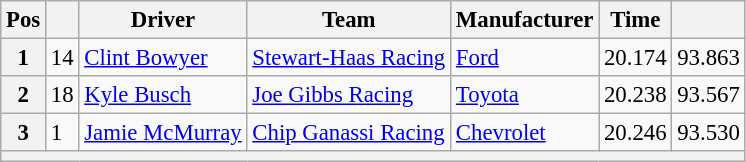<table class="wikitable" style="font-size:95%">
<tr>
<th>Pos</th>
<th></th>
<th>Driver</th>
<th>Team</th>
<th>Manufacturer</th>
<th>Time</th>
<th></th>
</tr>
<tr>
<th>1</th>
<td>14</td>
<td><a href='#'>Clint Bowyer</a></td>
<td><a href='#'>Stewart-Haas Racing</a></td>
<td><a href='#'>Ford</a></td>
<td>20.174</td>
<td>93.863</td>
</tr>
<tr>
<th>2</th>
<td>18</td>
<td><a href='#'>Kyle Busch</a></td>
<td><a href='#'>Joe Gibbs Racing</a></td>
<td><a href='#'>Toyota</a></td>
<td>20.238</td>
<td>93.567</td>
</tr>
<tr>
<th>3</th>
<td>1</td>
<td><a href='#'>Jamie McMurray</a></td>
<td><a href='#'>Chip Ganassi Racing</a></td>
<td><a href='#'>Chevrolet</a></td>
<td>20.246</td>
<td>93.530</td>
</tr>
<tr>
<th colspan="7"></th>
</tr>
</table>
